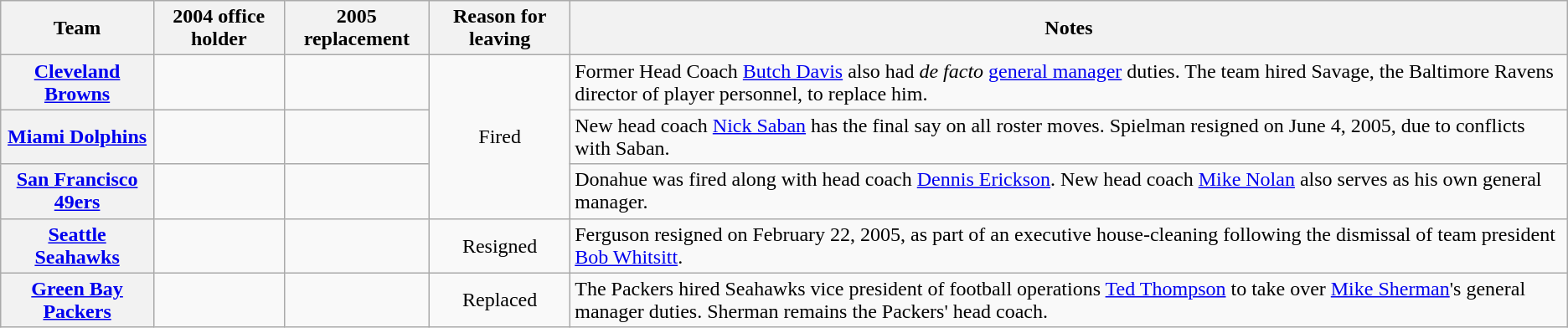<table class="wikitable sortable plainrowheaders">
<tr>
<th scope="col">Team</th>
<th scope="col">2004 office holder</th>
<th scope="col">2005 replacement</th>
<th scope="col" class="unsortable">Reason for leaving</th>
<th scope="col" class="unsortable">Notes</th>
</tr>
<tr>
<th scope="row" style="text-align:center;"><a href='#'>Cleveland Browns</a></th>
<td style="text-align:center;"></td>
<td style="text-align:center;"></td>
<td style="text-align:center;" rowspan="3">Fired</td>
<td>Former Head Coach <a href='#'>Butch Davis</a> also had <em>de facto</em> <a href='#'>general manager</a> duties. The team hired Savage, the Baltimore Ravens director of player personnel, to replace him.</td>
</tr>
<tr>
<th scope="row" style="text-align:center;"><a href='#'>Miami Dolphins</a></th>
<td style="text-align:center;"></td>
<td style="text-align:center;"></td>
<td>New head coach <a href='#'>Nick Saban</a> has the final say on all roster moves. Spielman resigned on June 4, 2005, due to conflicts with Saban.</td>
</tr>
<tr>
<th scope="row" style="text-align:center;"><a href='#'>San Francisco 49ers</a></th>
<td style="text-align:center;"></td>
<td style="text-align:center;"></td>
<td>Donahue was fired along with head coach <a href='#'>Dennis Erickson</a>. New head coach <a href='#'>Mike Nolan</a> also serves as his own general manager.</td>
</tr>
<tr>
<th scope="row" style="text-align:center;"><a href='#'>Seattle Seahawks</a></th>
<td style="text-align:center;"></td>
<td style="text-align:center;"></td>
<td style="text-align:center;">Resigned</td>
<td>Ferguson resigned on February 22, 2005, as part of an executive house-cleaning following the dismissal of team president <a href='#'>Bob Whitsitt</a>.</td>
</tr>
<tr>
<th scope="row" style="text-align:center;"><a href='#'>Green Bay Packers</a></th>
<td style="text-align:center;"></td>
<td style="text-align:center;"></td>
<td style="text-align:center;">Replaced</td>
<td>The Packers hired Seahawks vice president of football operations <a href='#'>Ted Thompson</a> to take over <a href='#'>Mike Sherman</a>'s general manager duties. Sherman remains the Packers' head coach.</td>
</tr>
</table>
